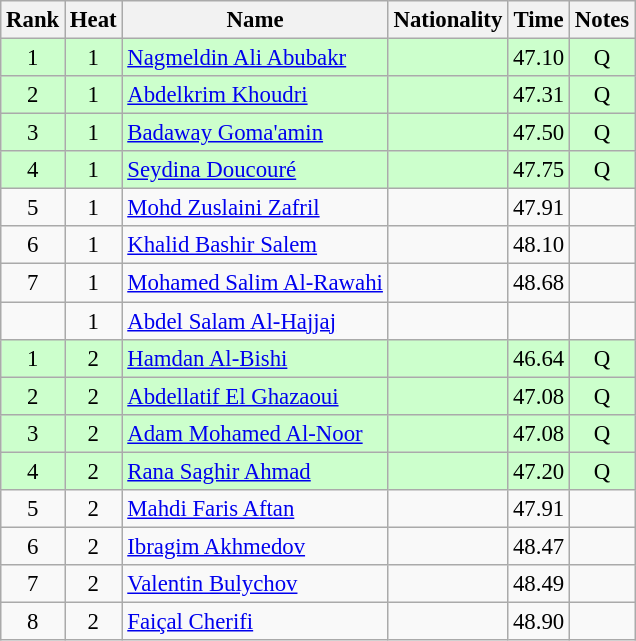<table class="wikitable sortable" style="text-align:center;font-size:95%">
<tr>
<th>Rank</th>
<th>Heat</th>
<th>Name</th>
<th>Nationality</th>
<th>Time</th>
<th>Notes</th>
</tr>
<tr bgcolor=ccffcc>
<td>1</td>
<td>1</td>
<td align=left><a href='#'>Nagmeldin Ali Abubakr</a></td>
<td align=left></td>
<td>47.10</td>
<td>Q</td>
</tr>
<tr bgcolor=ccffcc>
<td>2</td>
<td>1</td>
<td align=left><a href='#'>Abdelkrim Khoudri</a></td>
<td align=left></td>
<td>47.31</td>
<td>Q</td>
</tr>
<tr bgcolor=ccffcc>
<td>3</td>
<td>1</td>
<td align=left><a href='#'>Badaway Goma'amin</a></td>
<td align=left></td>
<td>47.50</td>
<td>Q</td>
</tr>
<tr bgcolor=ccffcc>
<td>4</td>
<td>1</td>
<td align=left><a href='#'>Seydina Doucouré</a></td>
<td align=left></td>
<td>47.75</td>
<td>Q</td>
</tr>
<tr>
<td>5</td>
<td>1</td>
<td align=left><a href='#'>Mohd Zuslaini Zafril</a></td>
<td align=left></td>
<td>47.91</td>
<td></td>
</tr>
<tr>
<td>6</td>
<td>1</td>
<td align=left><a href='#'>Khalid Bashir Salem</a></td>
<td align=left></td>
<td>48.10</td>
<td></td>
</tr>
<tr>
<td>7</td>
<td>1</td>
<td align=left><a href='#'>Mohamed Salim Al-Rawahi</a></td>
<td align=left></td>
<td>48.68</td>
<td></td>
</tr>
<tr>
<td></td>
<td>1</td>
<td align=left><a href='#'>Abdel Salam Al-Hajjaj</a></td>
<td align=left></td>
<td></td>
<td></td>
</tr>
<tr bgcolor=ccffcc>
<td>1</td>
<td>2</td>
<td align=left><a href='#'>Hamdan Al-Bishi</a></td>
<td align=left></td>
<td>46.64</td>
<td>Q</td>
</tr>
<tr bgcolor=ccffcc>
<td>2</td>
<td>2</td>
<td align=left><a href='#'>Abdellatif El Ghazaoui</a></td>
<td align=left></td>
<td>47.08</td>
<td>Q</td>
</tr>
<tr bgcolor=ccffcc>
<td>3</td>
<td>2</td>
<td align=left><a href='#'>Adam Mohamed Al-Noor</a></td>
<td align=left></td>
<td>47.08</td>
<td>Q</td>
</tr>
<tr bgcolor=ccffcc>
<td>4</td>
<td>2</td>
<td align=left><a href='#'>Rana Saghir Ahmad</a></td>
<td align=left></td>
<td>47.20</td>
<td>Q</td>
</tr>
<tr>
<td>5</td>
<td>2</td>
<td align=left><a href='#'>Mahdi Faris Aftan</a></td>
<td align=left></td>
<td>47.91</td>
<td></td>
</tr>
<tr>
<td>6</td>
<td>2</td>
<td align=left><a href='#'>Ibragim Akhmedov</a></td>
<td align=left></td>
<td>48.47</td>
<td></td>
</tr>
<tr>
<td>7</td>
<td>2</td>
<td align=left><a href='#'>Valentin Bulychov</a></td>
<td align=left></td>
<td>48.49</td>
<td></td>
</tr>
<tr>
<td>8</td>
<td>2</td>
<td align=left><a href='#'>Faiçal Cherifi</a></td>
<td align=left></td>
<td>48.90</td>
<td></td>
</tr>
</table>
